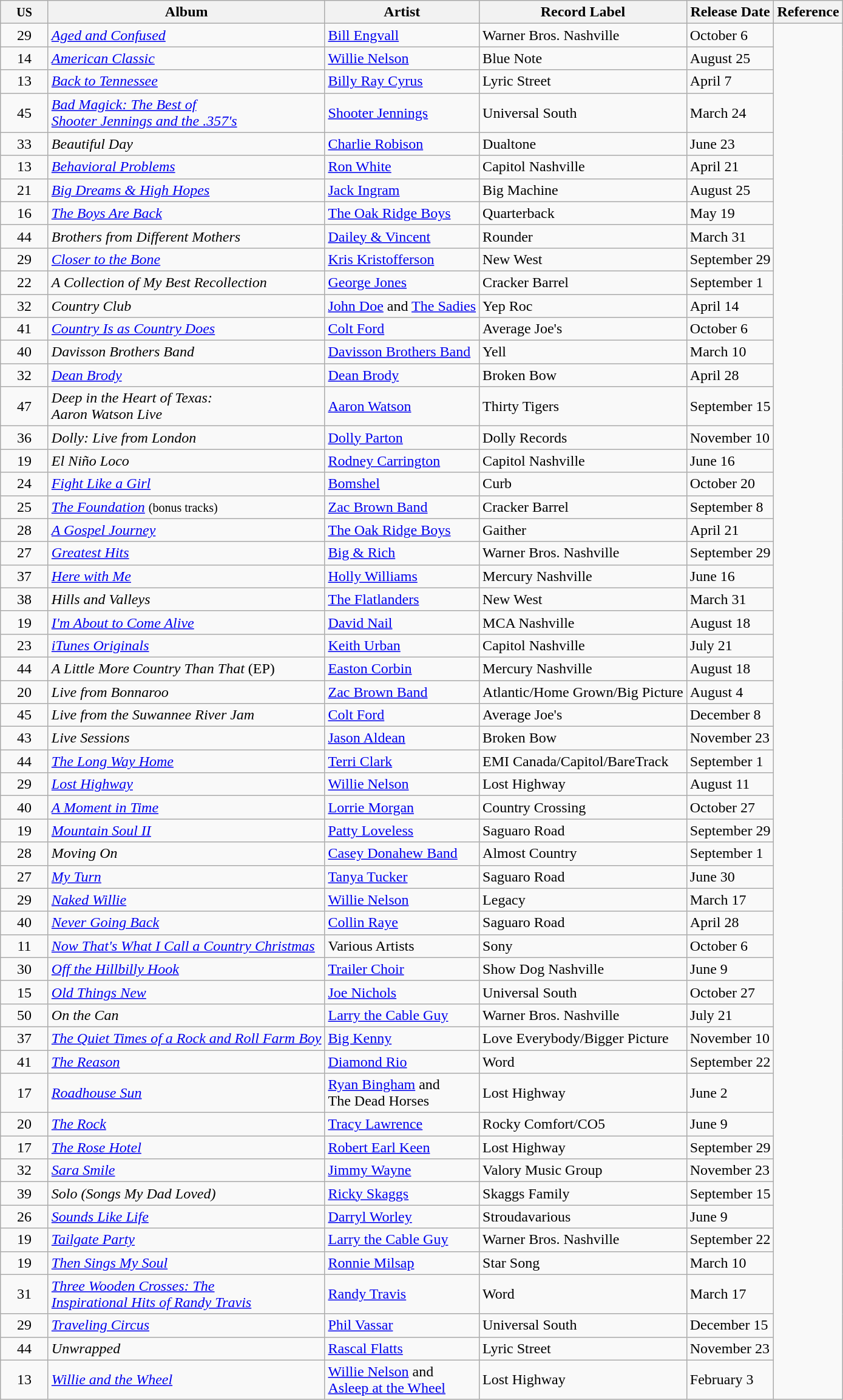<table class="wikitable sortable">
<tr>
<th width=45><small>US</small></th>
<th>Album</th>
<th>Artist</th>
<th>Record Label</th>
<th>Release Date</th>
<th>Reference</th>
</tr>
<tr>
<td align=center>29</td>
<td><em><a href='#'>Aged and Confused</a></em></td>
<td><a href='#'>Bill Engvall</a></td>
<td>Warner Bros. Nashville</td>
<td>October 6</td>
</tr>
<tr>
<td align=center>14</td>
<td><em><a href='#'>American Classic</a></em></td>
<td><a href='#'>Willie Nelson</a></td>
<td>Blue Note</td>
<td>August 25</td>
</tr>
<tr>
<td align=center>13</td>
<td><em><a href='#'>Back to Tennessee</a></em></td>
<td><a href='#'>Billy Ray Cyrus</a></td>
<td>Lyric Street</td>
<td>April 7</td>
</tr>
<tr>
<td align=center>45</td>
<td><em><a href='#'>Bad Magick: The Best of<br> Shooter Jennings and the .357's</a></em></td>
<td><a href='#'>Shooter Jennings</a></td>
<td>Universal South</td>
<td>March 24</td>
</tr>
<tr>
<td align=center>33</td>
<td><em>Beautiful Day</em></td>
<td><a href='#'>Charlie Robison</a></td>
<td>Dualtone</td>
<td>June 23</td>
</tr>
<tr>
<td align=center>13</td>
<td><em><a href='#'>Behavioral Problems</a></em></td>
<td><a href='#'>Ron White</a></td>
<td>Capitol Nashville</td>
<td>April 21</td>
</tr>
<tr>
<td align=center>21</td>
<td><em><a href='#'>Big Dreams & High Hopes</a></em></td>
<td><a href='#'>Jack Ingram</a></td>
<td>Big Machine</td>
<td>August 25</td>
</tr>
<tr>
<td align=center>16</td>
<td><em><a href='#'>The Boys Are Back</a></em></td>
<td><a href='#'>The Oak Ridge Boys</a></td>
<td>Quarterback</td>
<td>May 19</td>
</tr>
<tr>
<td align=center>44</td>
<td><em>Brothers from Different Mothers</em></td>
<td><a href='#'>Dailey & Vincent</a></td>
<td>Rounder</td>
<td>March 31</td>
</tr>
<tr>
<td align=center>29</td>
<td><em><a href='#'>Closer to the Bone</a></em></td>
<td><a href='#'>Kris Kristofferson</a></td>
<td>New West</td>
<td>September 29</td>
</tr>
<tr>
<td align=center>22</td>
<td><em>A Collection of My Best Recollection</em></td>
<td><a href='#'>George Jones</a></td>
<td>Cracker Barrel</td>
<td>September 1</td>
</tr>
<tr>
<td align=center>32</td>
<td><em>Country Club</em></td>
<td><a href='#'>John Doe</a> and <a href='#'>The Sadies</a></td>
<td>Yep Roc</td>
<td>April 14</td>
</tr>
<tr>
<td align=center>41</td>
<td><em><a href='#'>Country Is as Country Does</a></em></td>
<td><a href='#'>Colt Ford</a></td>
<td>Average Joe's</td>
<td>October 6</td>
</tr>
<tr>
<td align=center>40</td>
<td><em>Davisson Brothers Band</em></td>
<td><a href='#'>Davisson Brothers Band</a></td>
<td>Yell</td>
<td>March 10</td>
</tr>
<tr>
<td align=center>32</td>
<td><em><a href='#'>Dean Brody</a></em></td>
<td><a href='#'>Dean Brody</a></td>
<td>Broken Bow</td>
<td>April 28</td>
</tr>
<tr>
<td align=center>47</td>
<td><em>Deep in the Heart of Texas:<br>Aaron Watson Live</em></td>
<td><a href='#'>Aaron Watson</a></td>
<td>Thirty Tigers</td>
<td>September 15</td>
</tr>
<tr>
<td align=center>36</td>
<td><em>Dolly: Live from London</em></td>
<td><a href='#'>Dolly Parton</a></td>
<td>Dolly Records</td>
<td>November 10</td>
</tr>
<tr>
<td align=center>19</td>
<td><em>El Niño Loco</em></td>
<td><a href='#'>Rodney Carrington</a></td>
<td>Capitol Nashville</td>
<td>June 16</td>
</tr>
<tr>
<td align=center>24</td>
<td><em><a href='#'>Fight Like a Girl</a></em></td>
<td><a href='#'>Bomshel</a></td>
<td>Curb</td>
<td>October 20</td>
</tr>
<tr>
<td align=center>25</td>
<td><em><a href='#'>The Foundation</a></em> <small>(bonus tracks)</small></td>
<td><a href='#'>Zac Brown Band</a></td>
<td>Cracker Barrel</td>
<td>September 8</td>
</tr>
<tr>
<td align=center>28</td>
<td><em><a href='#'>A Gospel Journey</a></em></td>
<td><a href='#'>The Oak Ridge Boys</a></td>
<td>Gaither</td>
<td>April 21</td>
</tr>
<tr>
<td align=center>27</td>
<td><em><a href='#'>Greatest Hits</a></em></td>
<td><a href='#'>Big & Rich</a></td>
<td>Warner Bros. Nashville</td>
<td>September 29</td>
</tr>
<tr>
<td align=center>37</td>
<td><em><a href='#'>Here with Me</a></em></td>
<td><a href='#'>Holly Williams</a></td>
<td>Mercury Nashville</td>
<td>June 16</td>
</tr>
<tr>
<td align=center>38</td>
<td><em>Hills and Valleys</em></td>
<td><a href='#'>The Flatlanders</a></td>
<td>New West</td>
<td>March 31</td>
</tr>
<tr>
<td align=center>19</td>
<td><em><a href='#'>I'm About to Come Alive</a></em></td>
<td><a href='#'>David Nail</a></td>
<td>MCA Nashville</td>
<td>August 18</td>
</tr>
<tr>
<td align=center>23</td>
<td><em><a href='#'>iTunes Originals</a></em></td>
<td><a href='#'>Keith Urban</a></td>
<td>Capitol Nashville</td>
<td>July 21</td>
</tr>
<tr>
<td align=center>44</td>
<td><em>A Little More Country Than That</em> (EP)</td>
<td><a href='#'>Easton Corbin</a></td>
<td>Mercury Nashville</td>
<td>August 18</td>
</tr>
<tr>
<td align=center>20</td>
<td><em>Live from Bonnaroo</em></td>
<td><a href='#'>Zac Brown Band</a></td>
<td>Atlantic/Home Grown/Big Picture</td>
<td>August 4</td>
</tr>
<tr>
<td align=center>45</td>
<td><em>Live from the Suwannee River Jam</em></td>
<td><a href='#'>Colt Ford</a></td>
<td>Average Joe's</td>
<td>December 8</td>
</tr>
<tr>
<td align=center>43</td>
<td><em>Live Sessions</em></td>
<td><a href='#'>Jason Aldean</a></td>
<td>Broken Bow</td>
<td>November 23</td>
</tr>
<tr>
<td align=center>44</td>
<td><em><a href='#'>The Long Way Home</a></em></td>
<td><a href='#'>Terri Clark</a></td>
<td>EMI Canada/Capitol/BareTrack</td>
<td>September 1</td>
</tr>
<tr>
<td align=center>29</td>
<td><em><a href='#'>Lost Highway</a></em></td>
<td><a href='#'>Willie Nelson</a></td>
<td>Lost Highway</td>
<td>August 11</td>
</tr>
<tr>
<td style="text-align:center;">40</td>
<td><em><a href='#'>A Moment in Time</a></em></td>
<td><a href='#'>Lorrie Morgan</a></td>
<td>Country Crossing</td>
<td>October 27</td>
</tr>
<tr>
<td align=center>19</td>
<td><em><a href='#'>Mountain Soul II</a></em></td>
<td><a href='#'>Patty Loveless</a></td>
<td>Saguaro Road</td>
<td>September 29</td>
</tr>
<tr>
<td align=center>28</td>
<td><em>Moving On</em></td>
<td><a href='#'>Casey Donahew Band</a></td>
<td>Almost Country</td>
<td>September 1</td>
</tr>
<tr>
<td align=center>27</td>
<td><em><a href='#'>My Turn</a></em></td>
<td><a href='#'>Tanya Tucker</a></td>
<td>Saguaro Road</td>
<td>June 30</td>
</tr>
<tr>
<td align=center>29</td>
<td><em><a href='#'>Naked Willie</a></em></td>
<td><a href='#'>Willie Nelson</a></td>
<td>Legacy</td>
<td>March 17</td>
</tr>
<tr>
<td align=center>40</td>
<td><em><a href='#'>Never Going Back</a></em></td>
<td><a href='#'>Collin Raye</a></td>
<td>Saguaro Road</td>
<td>April 28</td>
</tr>
<tr>
<td align=center>11</td>
<td><em><a href='#'>Now That's What I Call a Country Christmas</a></em></td>
<td>Various Artists</td>
<td>Sony</td>
<td>October 6</td>
</tr>
<tr>
<td align=center>30</td>
<td><em><a href='#'>Off the Hillbilly Hook</a></em></td>
<td><a href='#'>Trailer Choir</a></td>
<td>Show Dog Nashville</td>
<td>June 9</td>
</tr>
<tr>
<td align=center>15</td>
<td><em><a href='#'>Old Things New</a></em></td>
<td><a href='#'>Joe Nichols</a></td>
<td>Universal South</td>
<td>October 27</td>
</tr>
<tr>
<td align=center>50</td>
<td><em>On the Can</em></td>
<td><a href='#'>Larry the Cable Guy</a></td>
<td>Warner Bros. Nashville</td>
<td>July 21</td>
</tr>
<tr>
<td align=center>37</td>
<td><em><a href='#'>The Quiet Times of a Rock and Roll Farm Boy</a></em></td>
<td><a href='#'>Big Kenny</a></td>
<td>Love Everybody/Bigger Picture</td>
<td>November 10</td>
</tr>
<tr>
<td align=center>41</td>
<td><em><a href='#'>The Reason</a></em></td>
<td><a href='#'>Diamond Rio</a></td>
<td>Word</td>
<td>September 22</td>
</tr>
<tr>
<td align=center>17</td>
<td><em><a href='#'>Roadhouse Sun</a></em></td>
<td><a href='#'>Ryan Bingham</a> and<br>The Dead Horses</td>
<td>Lost Highway</td>
<td>June 2</td>
</tr>
<tr>
<td align=center>20</td>
<td><em><a href='#'>The Rock</a></em></td>
<td><a href='#'>Tracy Lawrence</a></td>
<td>Rocky Comfort/CO5</td>
<td>June 9</td>
</tr>
<tr>
<td align=center>17</td>
<td><em><a href='#'>The Rose Hotel</a></em></td>
<td><a href='#'>Robert Earl Keen</a></td>
<td>Lost Highway</td>
<td>September 29</td>
</tr>
<tr>
<td align=center>32</td>
<td><em><a href='#'>Sara Smile</a></em></td>
<td><a href='#'>Jimmy Wayne</a></td>
<td>Valory Music Group</td>
<td>November 23</td>
</tr>
<tr>
<td align=center>39</td>
<td><em>Solo (Songs My Dad Loved)</em></td>
<td><a href='#'>Ricky Skaggs</a></td>
<td>Skaggs Family</td>
<td>September 15</td>
</tr>
<tr>
<td align=center>26</td>
<td><em><a href='#'>Sounds Like Life</a></em></td>
<td><a href='#'>Darryl Worley</a></td>
<td>Stroudavarious</td>
<td>June 9</td>
</tr>
<tr>
<td align=center>19</td>
<td><em><a href='#'>Tailgate Party</a></em></td>
<td><a href='#'>Larry the Cable Guy</a></td>
<td>Warner Bros. Nashville</td>
<td>September 22</td>
</tr>
<tr>
<td align=center>19</td>
<td><em><a href='#'>Then Sings My Soul</a></em></td>
<td><a href='#'>Ronnie Milsap</a></td>
<td>Star Song</td>
<td>March 10</td>
</tr>
<tr>
<td align=center>31</td>
<td><em><a href='#'>Three Wooden Crosses: The<br>Inspirational Hits of Randy Travis</a></em></td>
<td><a href='#'>Randy Travis</a></td>
<td>Word</td>
<td>March 17</td>
</tr>
<tr>
<td align=center>29</td>
<td><em><a href='#'>Traveling Circus</a></em></td>
<td><a href='#'>Phil Vassar</a></td>
<td>Universal South</td>
<td>December 15</td>
</tr>
<tr>
<td align=center>44</td>
<td><em>Unwrapped</em></td>
<td><a href='#'>Rascal Flatts</a></td>
<td>Lyric Street</td>
<td>November 23</td>
</tr>
<tr>
<td align=center>13</td>
<td><em><a href='#'>Willie and the Wheel</a></em></td>
<td><a href='#'>Willie Nelson</a> and<br><a href='#'>Asleep at the Wheel</a></td>
<td>Lost Highway</td>
<td>February 3</td>
</tr>
</table>
